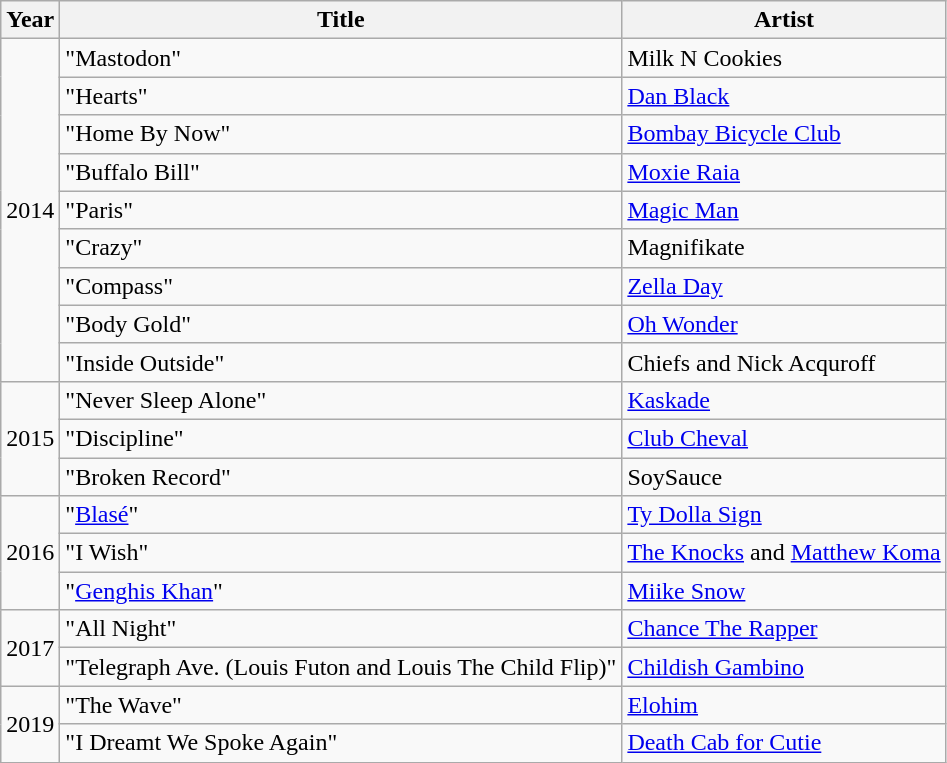<table class="wikitable">
<tr>
<th>Year</th>
<th>Title</th>
<th>Artist</th>
</tr>
<tr>
<td rowspan="9" align="center">2014</td>
<td>"Mastodon"<br></td>
<td>Milk N Cookies</td>
</tr>
<tr>
<td>"Hearts"<br></td>
<td><a href='#'>Dan Black</a></td>
</tr>
<tr>
<td>"Home By Now"</td>
<td><a href='#'>Bombay Bicycle Club</a></td>
</tr>
<tr>
<td>"Buffalo Bill"</td>
<td><a href='#'>Moxie Raia</a></td>
</tr>
<tr>
<td>"Paris"</td>
<td><a href='#'>Magic Man</a></td>
</tr>
<tr>
<td>"Crazy"<br></td>
<td>Magnifikate</td>
</tr>
<tr>
<td>"Compass"</td>
<td><a href='#'>Zella Day</a></td>
</tr>
<tr>
<td>"Body Gold"</td>
<td><a href='#'>Oh Wonder</a></td>
</tr>
<tr>
<td>"Inside Outside"</td>
<td>Chiefs and Nick Acquroff</td>
</tr>
<tr>
<td align="center" rowspan="3">2015</td>
<td>"Never Sleep Alone"<br></td>
<td><a href='#'>Kaskade</a></td>
</tr>
<tr>
<td>"Discipline"</td>
<td><a href='#'>Club Cheval</a></td>
</tr>
<tr>
<td>"Broken Record"<br></td>
<td>SoySauce</td>
</tr>
<tr>
<td rowspan="3" align="center">2016</td>
<td>"<a href='#'>Blasé</a>"</td>
<td><a href='#'>Ty Dolla Sign</a></td>
</tr>
<tr>
<td>"I Wish"</td>
<td><a href='#'>The Knocks</a> and <a href='#'>Matthew Koma</a></td>
</tr>
<tr>
<td>"<a href='#'>Genghis Khan</a>"</td>
<td><a href='#'>Miike Snow</a></td>
</tr>
<tr>
<td rowspan="2" align="center">2017</td>
<td>"All Night" <br></td>
<td><a href='#'>Chance The Rapper</a></td>
</tr>
<tr>
<td>"Telegraph Ave. (Louis Futon and Louis The Child Flip)"</td>
<td><a href='#'>Childish Gambino</a></td>
</tr>
<tr>
<td rowspan="2">2019</td>
<td>"The Wave"</td>
<td><a href='#'>Elohim</a></td>
</tr>
<tr>
<td>"I Dreamt We Spoke Again"</td>
<td><a href='#'>Death Cab for Cutie</a></td>
</tr>
</table>
